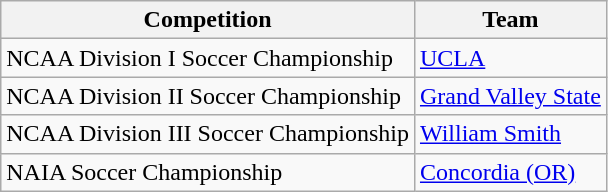<table class="wikitable">
<tr>
<th>Competition</th>
<th>Team</th>
</tr>
<tr>
<td>NCAA Division I Soccer Championship</td>
<td><a href='#'>UCLA</a></td>
</tr>
<tr>
<td>NCAA Division II Soccer Championship</td>
<td><a href='#'>Grand Valley State</a></td>
</tr>
<tr>
<td>NCAA Division III Soccer Championship</td>
<td><a href='#'>William Smith</a></td>
</tr>
<tr>
<td>NAIA Soccer Championship</td>
<td><a href='#'>Concordia (OR)</a></td>
</tr>
</table>
